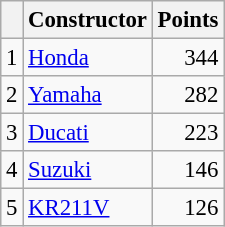<table class="wikitable" style="font-size: 95%;">
<tr>
<th></th>
<th>Constructor</th>
<th>Points</th>
</tr>
<tr>
<td align=center>1</td>
<td> <a href='#'>Honda</a></td>
<td align=right>344</td>
</tr>
<tr>
<td align=center>2</td>
<td> <a href='#'>Yamaha</a></td>
<td align=right>282</td>
</tr>
<tr>
<td align=center>3</td>
<td> <a href='#'>Ducati</a></td>
<td align=right>223</td>
</tr>
<tr>
<td align=center>4</td>
<td> <a href='#'>Suzuki</a></td>
<td align=right>146</td>
</tr>
<tr>
<td align=center>5</td>
<td> <a href='#'>KR211V</a></td>
<td align=right>126</td>
</tr>
</table>
